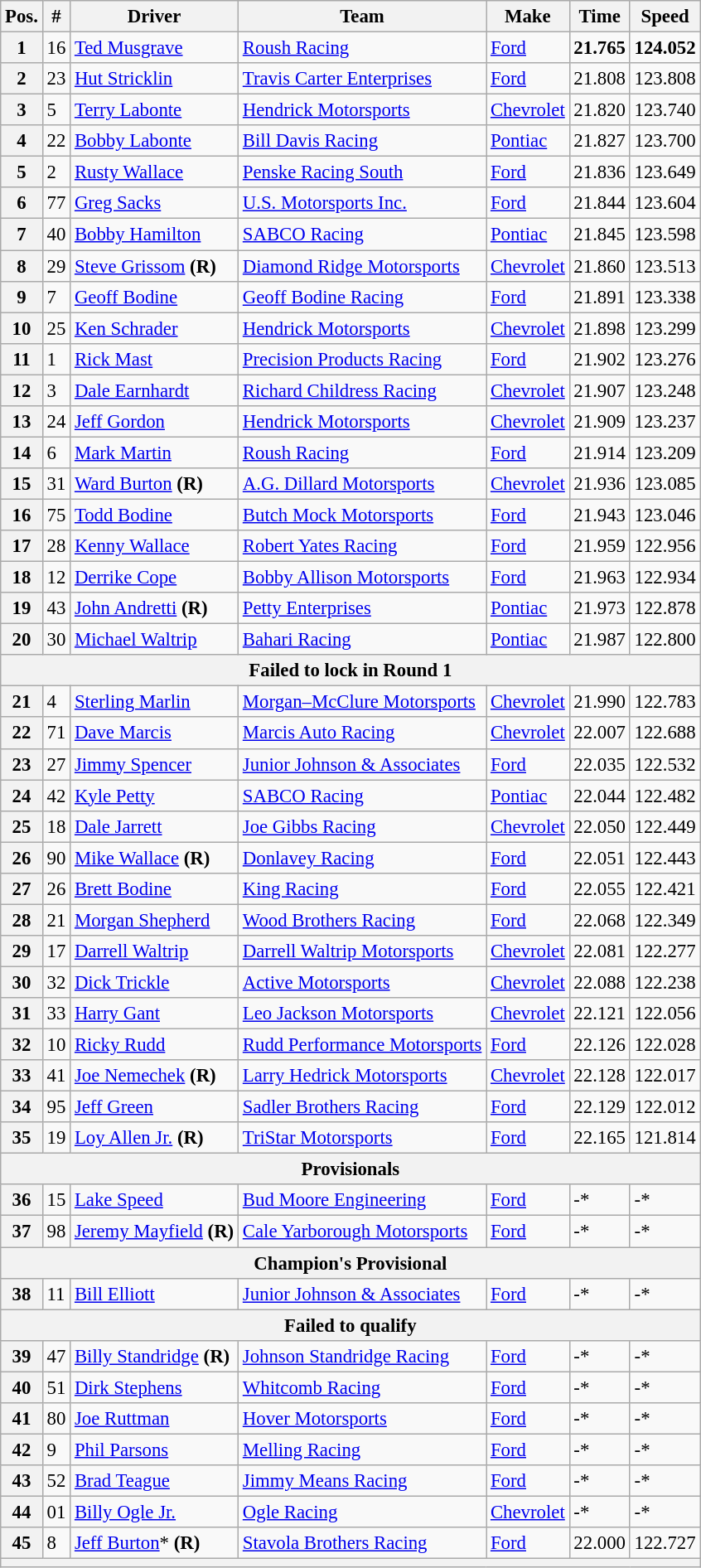<table class="wikitable" style="font-size:95%">
<tr>
<th>Pos.</th>
<th>#</th>
<th>Driver</th>
<th>Team</th>
<th>Make</th>
<th>Time</th>
<th>Speed</th>
</tr>
<tr>
<th>1</th>
<td>16</td>
<td><a href='#'>Ted Musgrave</a></td>
<td><a href='#'>Roush Racing</a></td>
<td><a href='#'>Ford</a></td>
<td><strong>21.765</strong></td>
<td><strong>124.052</strong></td>
</tr>
<tr>
<th>2</th>
<td>23</td>
<td><a href='#'>Hut Stricklin</a></td>
<td><a href='#'>Travis Carter Enterprises</a></td>
<td><a href='#'>Ford</a></td>
<td>21.808</td>
<td>123.808</td>
</tr>
<tr>
<th>3</th>
<td>5</td>
<td><a href='#'>Terry Labonte</a></td>
<td><a href='#'>Hendrick Motorsports</a></td>
<td><a href='#'>Chevrolet</a></td>
<td>21.820</td>
<td>123.740</td>
</tr>
<tr>
<th>4</th>
<td>22</td>
<td><a href='#'>Bobby Labonte</a></td>
<td><a href='#'>Bill Davis Racing</a></td>
<td><a href='#'>Pontiac</a></td>
<td>21.827</td>
<td>123.700</td>
</tr>
<tr>
<th>5</th>
<td>2</td>
<td><a href='#'>Rusty Wallace</a></td>
<td><a href='#'>Penske Racing South</a></td>
<td><a href='#'>Ford</a></td>
<td>21.836</td>
<td>123.649</td>
</tr>
<tr>
<th>6</th>
<td>77</td>
<td><a href='#'>Greg Sacks</a></td>
<td><a href='#'>U.S. Motorsports Inc.</a></td>
<td><a href='#'>Ford</a></td>
<td>21.844</td>
<td>123.604</td>
</tr>
<tr>
<th>7</th>
<td>40</td>
<td><a href='#'>Bobby Hamilton</a></td>
<td><a href='#'>SABCO Racing</a></td>
<td><a href='#'>Pontiac</a></td>
<td>21.845</td>
<td>123.598</td>
</tr>
<tr>
<th>8</th>
<td>29</td>
<td><a href='#'>Steve Grissom</a> <strong>(R)</strong></td>
<td><a href='#'>Diamond Ridge Motorsports</a></td>
<td><a href='#'>Chevrolet</a></td>
<td>21.860</td>
<td>123.513</td>
</tr>
<tr>
<th>9</th>
<td>7</td>
<td><a href='#'>Geoff Bodine</a></td>
<td><a href='#'>Geoff Bodine Racing</a></td>
<td><a href='#'>Ford</a></td>
<td>21.891</td>
<td>123.338</td>
</tr>
<tr>
<th>10</th>
<td>25</td>
<td><a href='#'>Ken Schrader</a></td>
<td><a href='#'>Hendrick Motorsports</a></td>
<td><a href='#'>Chevrolet</a></td>
<td>21.898</td>
<td>123.299</td>
</tr>
<tr>
<th>11</th>
<td>1</td>
<td><a href='#'>Rick Mast</a></td>
<td><a href='#'>Precision Products Racing</a></td>
<td><a href='#'>Ford</a></td>
<td>21.902</td>
<td>123.276</td>
</tr>
<tr>
<th>12</th>
<td>3</td>
<td><a href='#'>Dale Earnhardt</a></td>
<td><a href='#'>Richard Childress Racing</a></td>
<td><a href='#'>Chevrolet</a></td>
<td>21.907</td>
<td>123.248</td>
</tr>
<tr>
<th>13</th>
<td>24</td>
<td><a href='#'>Jeff Gordon</a></td>
<td><a href='#'>Hendrick Motorsports</a></td>
<td><a href='#'>Chevrolet</a></td>
<td>21.909</td>
<td>123.237</td>
</tr>
<tr>
<th>14</th>
<td>6</td>
<td><a href='#'>Mark Martin</a></td>
<td><a href='#'>Roush Racing</a></td>
<td><a href='#'>Ford</a></td>
<td>21.914</td>
<td>123.209</td>
</tr>
<tr>
<th>15</th>
<td>31</td>
<td><a href='#'>Ward Burton</a> <strong>(R)</strong></td>
<td><a href='#'>A.G. Dillard Motorsports</a></td>
<td><a href='#'>Chevrolet</a></td>
<td>21.936</td>
<td>123.085</td>
</tr>
<tr>
<th>16</th>
<td>75</td>
<td><a href='#'>Todd Bodine</a></td>
<td><a href='#'>Butch Mock Motorsports</a></td>
<td><a href='#'>Ford</a></td>
<td>21.943</td>
<td>123.046</td>
</tr>
<tr>
<th>17</th>
<td>28</td>
<td><a href='#'>Kenny Wallace</a></td>
<td><a href='#'>Robert Yates Racing</a></td>
<td><a href='#'>Ford</a></td>
<td>21.959</td>
<td>122.956</td>
</tr>
<tr>
<th>18</th>
<td>12</td>
<td><a href='#'>Derrike Cope</a></td>
<td><a href='#'>Bobby Allison Motorsports</a></td>
<td><a href='#'>Ford</a></td>
<td>21.963</td>
<td>122.934</td>
</tr>
<tr>
<th>19</th>
<td>43</td>
<td><a href='#'>John Andretti</a> <strong>(R)</strong></td>
<td><a href='#'>Petty Enterprises</a></td>
<td><a href='#'>Pontiac</a></td>
<td>21.973</td>
<td>122.878</td>
</tr>
<tr>
<th>20</th>
<td>30</td>
<td><a href='#'>Michael Waltrip</a></td>
<td><a href='#'>Bahari Racing</a></td>
<td><a href='#'>Pontiac</a></td>
<td>21.987</td>
<td>122.800</td>
</tr>
<tr>
<th colspan="7">Failed to lock in Round 1</th>
</tr>
<tr>
<th>21</th>
<td>4</td>
<td><a href='#'>Sterling Marlin</a></td>
<td><a href='#'>Morgan–McClure Motorsports</a></td>
<td><a href='#'>Chevrolet</a></td>
<td>21.990</td>
<td>122.783</td>
</tr>
<tr>
<th>22</th>
<td>71</td>
<td><a href='#'>Dave Marcis</a></td>
<td><a href='#'>Marcis Auto Racing</a></td>
<td><a href='#'>Chevrolet</a></td>
<td>22.007</td>
<td>122.688</td>
</tr>
<tr>
<th>23</th>
<td>27</td>
<td><a href='#'>Jimmy Spencer</a></td>
<td><a href='#'>Junior Johnson & Associates</a></td>
<td><a href='#'>Ford</a></td>
<td>22.035</td>
<td>122.532</td>
</tr>
<tr>
<th>24</th>
<td>42</td>
<td><a href='#'>Kyle Petty</a></td>
<td><a href='#'>SABCO Racing</a></td>
<td><a href='#'>Pontiac</a></td>
<td>22.044</td>
<td>122.482</td>
</tr>
<tr>
<th>25</th>
<td>18</td>
<td><a href='#'>Dale Jarrett</a></td>
<td><a href='#'>Joe Gibbs Racing</a></td>
<td><a href='#'>Chevrolet</a></td>
<td>22.050</td>
<td>122.449</td>
</tr>
<tr>
<th>26</th>
<td>90</td>
<td><a href='#'>Mike Wallace</a> <strong>(R)</strong></td>
<td><a href='#'>Donlavey Racing</a></td>
<td><a href='#'>Ford</a></td>
<td>22.051</td>
<td>122.443</td>
</tr>
<tr>
<th>27</th>
<td>26</td>
<td><a href='#'>Brett Bodine</a></td>
<td><a href='#'>King Racing</a></td>
<td><a href='#'>Ford</a></td>
<td>22.055</td>
<td>122.421</td>
</tr>
<tr>
<th>28</th>
<td>21</td>
<td><a href='#'>Morgan Shepherd</a></td>
<td><a href='#'>Wood Brothers Racing</a></td>
<td><a href='#'>Ford</a></td>
<td>22.068</td>
<td>122.349</td>
</tr>
<tr>
<th>29</th>
<td>17</td>
<td><a href='#'>Darrell Waltrip</a></td>
<td><a href='#'>Darrell Waltrip Motorsports</a></td>
<td><a href='#'>Chevrolet</a></td>
<td>22.081</td>
<td>122.277</td>
</tr>
<tr>
<th>30</th>
<td>32</td>
<td><a href='#'>Dick Trickle</a></td>
<td><a href='#'>Active Motorsports</a></td>
<td><a href='#'>Chevrolet</a></td>
<td>22.088</td>
<td>122.238</td>
</tr>
<tr>
<th>31</th>
<td>33</td>
<td><a href='#'>Harry Gant</a></td>
<td><a href='#'>Leo Jackson Motorsports</a></td>
<td><a href='#'>Chevrolet</a></td>
<td>22.121</td>
<td>122.056</td>
</tr>
<tr>
<th>32</th>
<td>10</td>
<td><a href='#'>Ricky Rudd</a></td>
<td><a href='#'>Rudd Performance Motorsports</a></td>
<td><a href='#'>Ford</a></td>
<td>22.126</td>
<td>122.028</td>
</tr>
<tr>
<th>33</th>
<td>41</td>
<td><a href='#'>Joe Nemechek</a> <strong>(R)</strong></td>
<td><a href='#'>Larry Hedrick Motorsports</a></td>
<td><a href='#'>Chevrolet</a></td>
<td>22.128</td>
<td>122.017</td>
</tr>
<tr>
<th>34</th>
<td>95</td>
<td><a href='#'>Jeff Green</a></td>
<td><a href='#'>Sadler Brothers Racing</a></td>
<td><a href='#'>Ford</a></td>
<td>22.129</td>
<td>122.012</td>
</tr>
<tr>
<th>35</th>
<td>19</td>
<td><a href='#'>Loy Allen Jr.</a> <strong>(R)</strong></td>
<td><a href='#'>TriStar Motorsports</a></td>
<td><a href='#'>Ford</a></td>
<td>22.165</td>
<td>121.814</td>
</tr>
<tr>
<th colspan="7">Provisionals</th>
</tr>
<tr>
<th>36</th>
<td>15</td>
<td><a href='#'>Lake Speed</a></td>
<td><a href='#'>Bud Moore Engineering</a></td>
<td><a href='#'>Ford</a></td>
<td>-*</td>
<td>-*</td>
</tr>
<tr>
<th>37</th>
<td>98</td>
<td><a href='#'>Jeremy Mayfield</a> <strong>(R)</strong></td>
<td><a href='#'>Cale Yarborough Motorsports</a></td>
<td><a href='#'>Ford</a></td>
<td>-*</td>
<td>-*</td>
</tr>
<tr>
<th colspan="7">Champion's Provisional</th>
</tr>
<tr>
<th>38</th>
<td>11</td>
<td><a href='#'>Bill Elliott</a></td>
<td><a href='#'>Junior Johnson & Associates</a></td>
<td><a href='#'>Ford</a></td>
<td>-*</td>
<td>-*</td>
</tr>
<tr>
<th colspan="7">Failed to qualify</th>
</tr>
<tr>
<th>39</th>
<td>47</td>
<td><a href='#'>Billy Standridge</a> <strong>(R)</strong></td>
<td><a href='#'>Johnson Standridge Racing</a></td>
<td><a href='#'>Ford</a></td>
<td>-*</td>
<td>-*</td>
</tr>
<tr>
<th>40</th>
<td>51</td>
<td><a href='#'>Dirk Stephens</a></td>
<td><a href='#'>Whitcomb Racing</a></td>
<td><a href='#'>Ford</a></td>
<td>-*</td>
<td>-*</td>
</tr>
<tr>
<th>41</th>
<td>80</td>
<td><a href='#'>Joe Ruttman</a></td>
<td><a href='#'>Hover Motorsports</a></td>
<td><a href='#'>Ford</a></td>
<td>-*</td>
<td>-*</td>
</tr>
<tr>
<th>42</th>
<td>9</td>
<td><a href='#'>Phil Parsons</a></td>
<td><a href='#'>Melling Racing</a></td>
<td><a href='#'>Ford</a></td>
<td>-*</td>
<td>-*</td>
</tr>
<tr>
<th>43</th>
<td>52</td>
<td><a href='#'>Brad Teague</a></td>
<td><a href='#'>Jimmy Means Racing</a></td>
<td><a href='#'>Ford</a></td>
<td>-*</td>
<td>-*</td>
</tr>
<tr>
<th>44</th>
<td>01</td>
<td><a href='#'>Billy Ogle Jr.</a></td>
<td><a href='#'>Ogle Racing</a></td>
<td><a href='#'>Chevrolet</a></td>
<td>-*</td>
<td>-*</td>
</tr>
<tr>
<th>45</th>
<td>8</td>
<td><a href='#'>Jeff Burton</a>* <strong>(R)</strong></td>
<td><a href='#'>Stavola Brothers Racing</a></td>
<td><a href='#'>Ford</a></td>
<td>22.000</td>
<td>122.727</td>
</tr>
<tr>
<th colspan="7"></th>
</tr>
</table>
